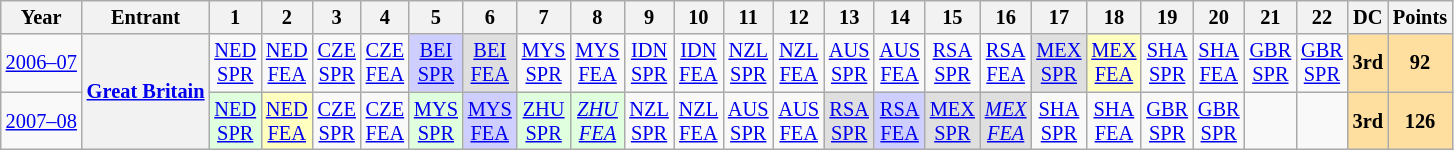<table class="wikitable" style="text-align:center; font-size:85%">
<tr>
<th>Year</th>
<th>Entrant</th>
<th>1</th>
<th>2</th>
<th>3</th>
<th>4</th>
<th>5</th>
<th>6</th>
<th>7</th>
<th>8</th>
<th>9</th>
<th>10</th>
<th>11</th>
<th>12</th>
<th>13</th>
<th>14</th>
<th>15</th>
<th>16</th>
<th>17</th>
<th>18</th>
<th>19</th>
<th>20</th>
<th>21</th>
<th>22</th>
<th>DC</th>
<th>Points</th>
</tr>
<tr>
<td nowrap><a href='#'>2006–07</a></td>
<th rowspan=2 nowrap><a href='#'>Great Britain</a></th>
<td><a href='#'>NED<br>SPR</a></td>
<td><a href='#'>NED<br>FEA</a></td>
<td><a href='#'>CZE<br>SPR</a></td>
<td><a href='#'>CZE<br>FEA</a></td>
<td style="background:#CFCFFF;"><a href='#'>BEI<br>SPR</a><br></td>
<td style="background:#DFDFDF;"><a href='#'>BEI<br>FEA</a><br></td>
<td><a href='#'>MYS<br>SPR</a></td>
<td><a href='#'>MYS<br>FEA</a></td>
<td><a href='#'>IDN<br>SPR</a></td>
<td><a href='#'>IDN<br>FEA</a></td>
<td><a href='#'>NZL<br>SPR</a></td>
<td><a href='#'>NZL<br>FEA</a></td>
<td><a href='#'>AUS<br>SPR</a></td>
<td><a href='#'>AUS<br>FEA</a></td>
<td><a href='#'>RSA<br>SPR</a></td>
<td><a href='#'>RSA<br>FEA</a></td>
<td style="background:#DFDFDF;"><a href='#'>MEX<br>SPR</a><br></td>
<td style="background:#FFFFBF;"><a href='#'>MEX<br>FEA</a><br></td>
<td><a href='#'>SHA<br>SPR</a></td>
<td><a href='#'>SHA<br>FEA</a></td>
<td><a href='#'>GBR<br>SPR</a></td>
<td><a href='#'>GBR<br>SPR</a></td>
<td style="background:#FFDF9F;"><strong>3rd</strong></td>
<td style="background:#FFDF9F;"><strong>92</strong></td>
</tr>
<tr>
<td nowrap><a href='#'>2007–08</a></td>
<td style="background:#DFFFDF;"><a href='#'>NED<br>SPR</a><br></td>
<td style="background:#FFFFBF;"><a href='#'>NED<br>FEA</a><br></td>
<td><a href='#'>CZE<br>SPR</a></td>
<td><a href='#'>CZE<br>FEA</a></td>
<td style="background:#DFFFDF;"><a href='#'>MYS<br>SPR</a><br></td>
<td style="background:#CFCFFF;"><a href='#'>MYS<br>FEA</a><br></td>
<td style="background:#DFFFDF;"><a href='#'>ZHU<br>SPR</a><br></td>
<td style="background:#DFFFDF;"><em><a href='#'>ZHU<br>FEA</a></em><br></td>
<td><a href='#'>NZL<br>SPR</a></td>
<td><a href='#'>NZL<br>FEA</a></td>
<td><a href='#'>AUS<br>SPR</a></td>
<td><a href='#'>AUS<br>FEA</a></td>
<td style="background:#DFDFDF;"><a href='#'>RSA<br>SPR</a><br></td>
<td style="background:#CFCFFF;"><a href='#'>RSA<br>FEA</a><br></td>
<td style="background:#DFDFDF;"><a href='#'>MEX<br>SPR</a><br></td>
<td style="background:#DFDFDF;"><em><a href='#'>MEX<br>FEA</a></em><br></td>
<td><a href='#'>SHA<br>SPR</a></td>
<td><a href='#'>SHA<br>FEA</a></td>
<td><a href='#'>GBR<br>SPR</a></td>
<td><a href='#'>GBR<br>SPR</a></td>
<td></td>
<td></td>
<td style="background:#FFDF9F;"><strong>3rd</strong></td>
<td style="background:#FFDF9F;"><strong>126</strong></td>
</tr>
</table>
